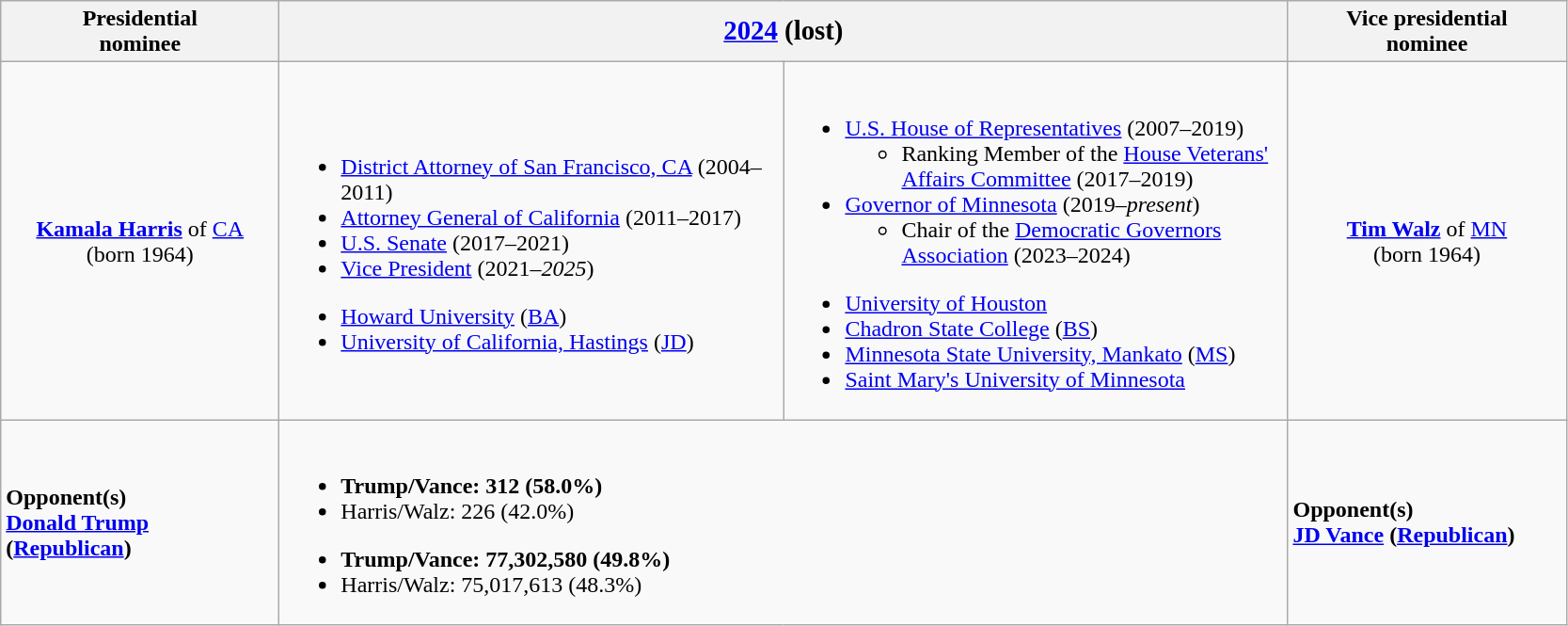<table class="wikitable">
<tr>
<th width=190>Presidential<br>nominee</th>
<th colspan=2><big><a href='#'>2024</a> (lost)</big></th>
<th width=190>Vice presidential<br>nominee</th>
</tr>
<tr>
<td style="text-align:center;"><strong><a href='#'>Kamala Harris</a></strong> of <a href='#'>CA</a><br>(born 1964)<br></td>
<td width=350><br><ul><li><a href='#'>District Attorney of San Francisco, CA</a> (2004–2011)</li><li><a href='#'>Attorney General of California</a> (2011–2017)</li><li><a href='#'>U.S. Senate</a> (2017–2021)</li><li><a href='#'>Vice President</a> (2021–<em>2025</em>)</li></ul><ul><li><a href='#'>Howard University</a> (<a href='#'>BA</a>)</li><li><a href='#'>University of California, Hastings</a> (<a href='#'>JD</a>)</li></ul></td>
<td width=350><br><ul><li><a href='#'>U.S. House of Representatives</a> (2007–2019)<ul><li>Ranking Member of the <a href='#'>House Veterans' Affairs Committee</a> (2017–2019)</li></ul></li><li><a href='#'>Governor of Minnesota</a> (2019–<em>present</em>)<ul><li>Chair of the <a href='#'>Democratic Governors Association</a> (2023–2024)</li></ul></li></ul><ul><li><a href='#'>University of Houston</a></li><li><a href='#'>Chadron State College</a> (<a href='#'>BS</a>)</li><li><a href='#'>Minnesota State University, Mankato</a> (<a href='#'>MS</a>)</li><li><a href='#'>Saint Mary's University of Minnesota</a></li></ul></td>
<td style="text-align:center;"><strong><a href='#'>Tim Walz</a></strong> of <a href='#'>MN</a><br>(born 1964)<br></td>
</tr>
<tr>
<td><strong>Opponent(s)</strong><br><strong><a href='#'>Donald Trump</a> (<a href='#'>Republican</a>)</strong></td>
<td colspan=2><br><ul><li><strong>Trump/Vance: 312 (58.0%)</strong></li><li>Harris/Walz: 226 (42.0%)</li></ul><ul><li><strong>Trump/Vance: 77,302,580 (49.8%)</strong></li><li>Harris/Walz: 75,017,613 (48.3%)</li></ul></td>
<td><strong>Opponent(s)</strong><br><strong><a href='#'>JD Vance</a> (<a href='#'>Republican</a>)</strong></td>
</tr>
</table>
